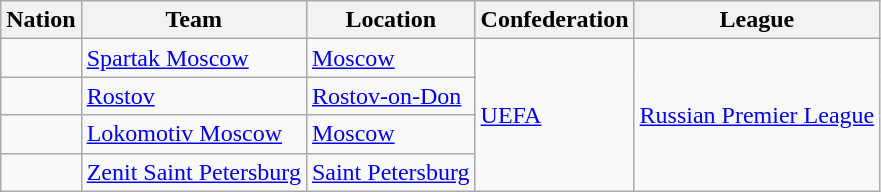<table class="wikitable sortable">
<tr>
<th>Nation</th>
<th>Team</th>
<th>Location</th>
<th>Confederation</th>
<th>League</th>
</tr>
<tr>
<td></td>
<td><a href='#'>Spartak Moscow</a></td>
<td><a href='#'>Moscow</a></td>
<td rowspan=4><a href='#'>UEFA</a></td>
<td rowspan=4><a href='#'>Russian Premier League</a></td>
</tr>
<tr>
<td></td>
<td><a href='#'>Rostov</a></td>
<td><a href='#'>Rostov-on-Don</a></td>
</tr>
<tr>
<td></td>
<td><a href='#'>Lokomotiv Moscow</a></td>
<td><a href='#'>Moscow</a></td>
</tr>
<tr>
<td></td>
<td><a href='#'>Zenit Saint Petersburg</a></td>
<td><a href='#'>Saint Petersburg</a></td>
</tr>
</table>
